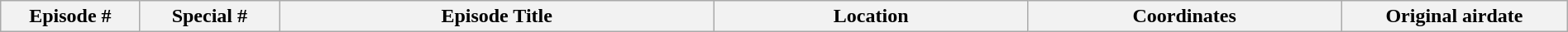<table class="wikitable plainrowheaders" style="width:100%; margin:auto;">
<tr>
<th width="8%">Episode #</th>
<th width="8%">Special #</th>
<th width="25%">Episode Title</th>
<th width="18%">Location</th>
<th width="18%">Coordinates</th>
<th width="13%">Original airdate<br><onlyinclude>




</onlyinclude></th>
</tr>
</table>
